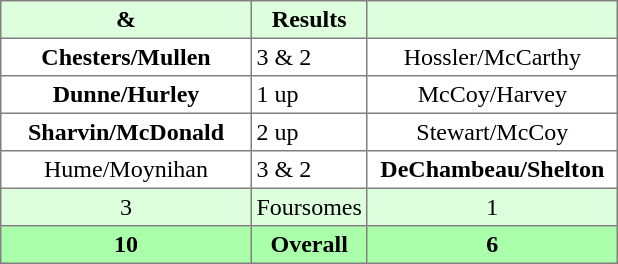<table border="1" cellpadding="3" style="border-collapse:collapse; text-align:center;">
<tr style="background:#ddffdd;">
<th width=160> & </th>
<th>Results</th>
<th width=160></th>
</tr>
<tr>
<td><strong>Chesters/Mullen</strong></td>
<td align=left> 3 & 2</td>
<td>Hossler/McCarthy</td>
</tr>
<tr>
<td><strong>Dunne/Hurley</strong></td>
<td align=left> 1 up</td>
<td>McCoy/Harvey</td>
</tr>
<tr>
<td><strong>Sharvin/McDonald</strong></td>
<td align=left> 2 up</td>
<td>Stewart/McCoy</td>
</tr>
<tr>
<td>Hume/Moynihan</td>
<td align=left> 3 & 2</td>
<td><strong>DeChambeau/Shelton</strong></td>
</tr>
<tr style="background:#ddffdd;">
<td>3</td>
<td>Foursomes</td>
<td>1</td>
</tr>
<tr style="background:#aaffaa;">
<th>10</th>
<th>Overall</th>
<th>6</th>
</tr>
</table>
